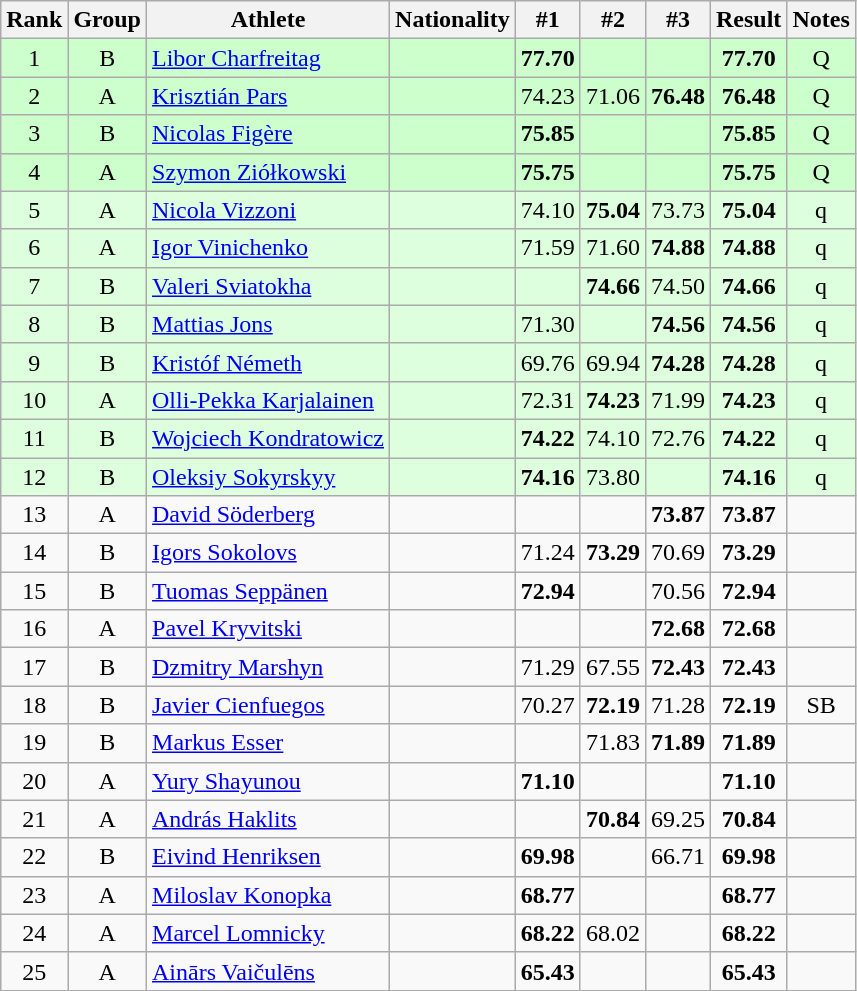<table class="wikitable sortable" style="text-align:center">
<tr>
<th>Rank</th>
<th>Group</th>
<th>Athlete</th>
<th>Nationality</th>
<th>#1</th>
<th>#2</th>
<th>#3</th>
<th>Result</th>
<th>Notes</th>
</tr>
<tr bgcolor=ccffcc>
<td>1</td>
<td>B</td>
<td align="left"><a href='#'>Libor Charfreitag</a></td>
<td align=left></td>
<td><strong>77.70</strong></td>
<td></td>
<td></td>
<td><strong>77.70</strong></td>
<td>Q</td>
</tr>
<tr bgcolor=ccffcc>
<td>2</td>
<td>A</td>
<td align="left"><a href='#'>Krisztián Pars</a></td>
<td align=left></td>
<td>74.23</td>
<td>71.06</td>
<td><strong>76.48</strong></td>
<td><strong>76.48</strong></td>
<td>Q</td>
</tr>
<tr bgcolor=ccffcc>
<td>3</td>
<td>B</td>
<td align="left"><a href='#'>Nicolas Figère</a></td>
<td align=left></td>
<td><strong>75.85</strong></td>
<td></td>
<td></td>
<td><strong>75.85</strong></td>
<td>Q</td>
</tr>
<tr bgcolor=ccffcc>
<td>4</td>
<td>A</td>
<td align="left"><a href='#'>Szymon Ziółkowski</a></td>
<td align=left></td>
<td><strong>75.75</strong></td>
<td></td>
<td></td>
<td><strong>75.75</strong></td>
<td>Q</td>
</tr>
<tr bgcolor=ddffdd>
<td>5</td>
<td>A</td>
<td align="left"><a href='#'>Nicola Vizzoni</a></td>
<td align=left></td>
<td>74.10</td>
<td><strong>75.04</strong></td>
<td>73.73</td>
<td><strong>75.04</strong></td>
<td>q</td>
</tr>
<tr bgcolor=ddffdd>
<td>6</td>
<td>A</td>
<td align="left"><a href='#'>Igor Vinichenko</a></td>
<td align=left></td>
<td>71.59</td>
<td>71.60</td>
<td><strong>74.88</strong></td>
<td><strong>74.88</strong></td>
<td>q</td>
</tr>
<tr bgcolor=ddffdd>
<td>7</td>
<td>B</td>
<td align="left"><a href='#'>Valeri Sviatokha</a></td>
<td align=left></td>
<td></td>
<td><strong>74.66</strong></td>
<td>74.50</td>
<td><strong>74.66</strong></td>
<td>q</td>
</tr>
<tr bgcolor=ddffdd>
<td>8</td>
<td>B</td>
<td align="left"><a href='#'>Mattias Jons</a></td>
<td align=left></td>
<td>71.30</td>
<td></td>
<td><strong>74.56</strong></td>
<td><strong>74.56</strong></td>
<td>q</td>
</tr>
<tr bgcolor=ddffdd>
<td>9</td>
<td>B</td>
<td align="left"><a href='#'>Kristóf Németh</a></td>
<td align=left></td>
<td>69.76</td>
<td>69.94</td>
<td><strong>74.28</strong></td>
<td><strong>74.28</strong></td>
<td>q</td>
</tr>
<tr bgcolor=ddffdd>
<td>10</td>
<td>A</td>
<td align="left"><a href='#'>Olli-Pekka Karjalainen</a></td>
<td align=left></td>
<td>72.31</td>
<td><strong>74.23</strong></td>
<td>71.99</td>
<td><strong>74.23</strong></td>
<td>q</td>
</tr>
<tr bgcolor=ddffdd>
<td>11</td>
<td>B</td>
<td align="left"><a href='#'>Wojciech Kondratowicz</a></td>
<td align=left></td>
<td><strong>74.22</strong></td>
<td>74.10</td>
<td>72.76</td>
<td><strong>74.22</strong></td>
<td>q</td>
</tr>
<tr bgcolor=ddffdd>
<td>12</td>
<td>B</td>
<td align="left"><a href='#'>Oleksiy Sokyrskyy</a></td>
<td align=left></td>
<td><strong>74.16</strong></td>
<td>73.80</td>
<td></td>
<td><strong>74.16</strong></td>
<td>q</td>
</tr>
<tr>
<td>13</td>
<td>A</td>
<td align="left"><a href='#'>David Söderberg</a></td>
<td align=left></td>
<td></td>
<td></td>
<td><strong>73.87</strong></td>
<td><strong>73.87</strong></td>
<td></td>
</tr>
<tr>
<td>14</td>
<td>B</td>
<td align="left"><a href='#'>Igors Sokolovs</a></td>
<td align=left></td>
<td>71.24</td>
<td><strong>73.29</strong></td>
<td>70.69</td>
<td><strong>73.29</strong></td>
<td></td>
</tr>
<tr>
<td>15</td>
<td>B</td>
<td align="left"><a href='#'>Tuomas Seppänen</a></td>
<td align=left></td>
<td><strong>72.94</strong></td>
<td></td>
<td>70.56</td>
<td><strong>72.94</strong></td>
<td></td>
</tr>
<tr>
<td>16</td>
<td>A</td>
<td align="left"><a href='#'>Pavel Kryvitski</a></td>
<td align=left></td>
<td></td>
<td></td>
<td><strong>72.68</strong></td>
<td><strong>72.68</strong></td>
<td></td>
</tr>
<tr>
<td>17</td>
<td>B</td>
<td align="left"><a href='#'>Dzmitry Marshyn</a></td>
<td align=left></td>
<td>71.29</td>
<td>67.55</td>
<td><strong>72.43</strong></td>
<td><strong>72.43</strong></td>
<td></td>
</tr>
<tr>
<td>18</td>
<td>B</td>
<td align="left"><a href='#'>Javier Cienfuegos</a></td>
<td align=left></td>
<td>70.27</td>
<td><strong>72.19</strong></td>
<td>71.28</td>
<td><strong>72.19</strong></td>
<td>SB</td>
</tr>
<tr>
<td>19</td>
<td>B</td>
<td align="left"><a href='#'>Markus Esser</a></td>
<td align=left></td>
<td></td>
<td>71.83</td>
<td><strong>71.89</strong></td>
<td><strong>71.89</strong></td>
<td></td>
</tr>
<tr>
<td>20</td>
<td>A</td>
<td align="left"><a href='#'>Yury Shayunou</a></td>
<td align=left></td>
<td><strong>71.10</strong></td>
<td></td>
<td></td>
<td><strong>71.10</strong></td>
<td></td>
</tr>
<tr>
<td>21</td>
<td>A</td>
<td align="left"><a href='#'>András Haklits</a></td>
<td align=left></td>
<td></td>
<td><strong>70.84</strong></td>
<td>69.25</td>
<td><strong>70.84</strong></td>
<td></td>
</tr>
<tr>
<td>22</td>
<td>B</td>
<td align="left"><a href='#'>Eivind Henriksen</a></td>
<td align=left></td>
<td><strong>69.98</strong></td>
<td></td>
<td>66.71</td>
<td><strong>69.98</strong></td>
<td></td>
</tr>
<tr>
<td>23</td>
<td>A</td>
<td align="left"><a href='#'>Miloslav Konopka</a></td>
<td align=left></td>
<td><strong>68.77</strong></td>
<td></td>
<td></td>
<td><strong>68.77</strong></td>
<td></td>
</tr>
<tr>
<td>24</td>
<td>A</td>
<td align="left"><a href='#'>Marcel Lomnicky</a></td>
<td align=left></td>
<td><strong>68.22</strong></td>
<td>68.02</td>
<td></td>
<td><strong>68.22</strong></td>
<td></td>
</tr>
<tr>
<td>25</td>
<td>A</td>
<td align="left"><a href='#'>Ainārs Vaičulēns</a></td>
<td align=left></td>
<td><strong>65.43</strong></td>
<td></td>
<td></td>
<td><strong>65.43</strong></td>
<td></td>
</tr>
</table>
